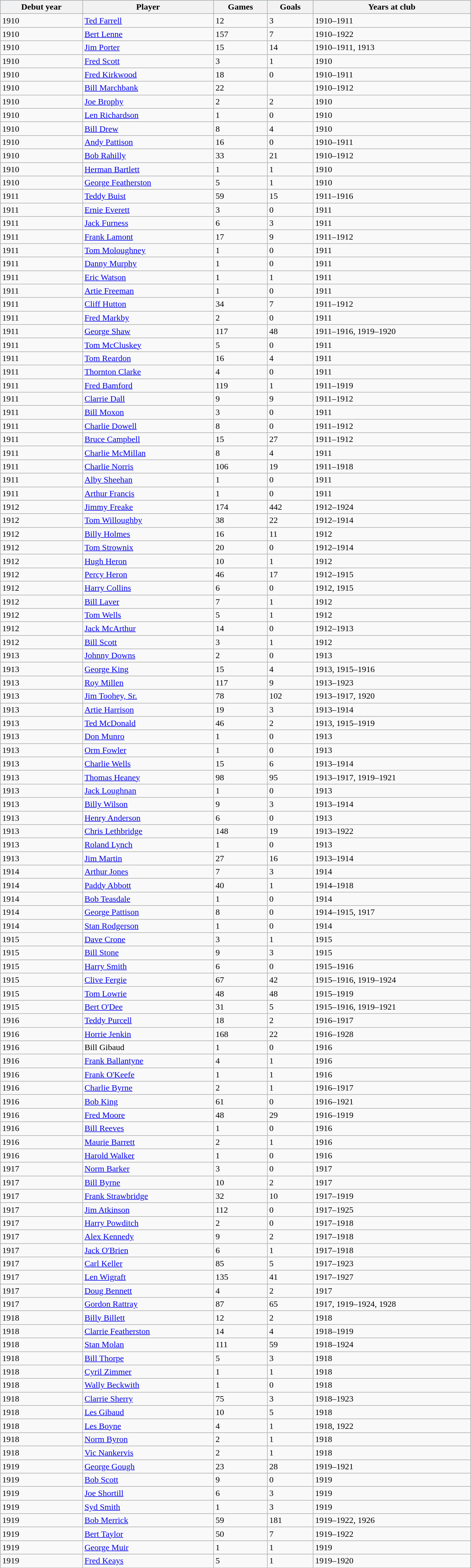<table class="wikitable sortable" style="width:70%;">
<tr style="background:#87cefa;">
<th>Debut year</th>
<th>Player</th>
<th>Games</th>
<th>Goals</th>
<th>Years at club</th>
</tr>
<tr>
<td>1910</td>
<td><a href='#'>Ted Farrell</a></td>
<td>12</td>
<td>3</td>
<td>1910–1911</td>
</tr>
<tr>
<td>1910</td>
<td><a href='#'>Bert Lenne</a></td>
<td>157</td>
<td>7</td>
<td>1910–1922</td>
</tr>
<tr>
<td>1910</td>
<td><a href='#'>Jim Porter</a></td>
<td>15</td>
<td>14</td>
<td>1910–1911, 1913</td>
</tr>
<tr>
<td>1910</td>
<td><a href='#'>Fred Scott</a></td>
<td>3</td>
<td>1</td>
<td>1910</td>
</tr>
<tr>
<td>1910</td>
<td><a href='#'>Fred Kirkwood</a></td>
<td>18</td>
<td>0</td>
<td>1910–1911</td>
</tr>
<tr>
<td>1910</td>
<td><a href='#'>Bill Marchbank</a></td>
<td>22</td>
<td></td>
<td>1910–1912</td>
</tr>
<tr>
<td>1910</td>
<td><a href='#'>Joe Brophy</a></td>
<td>2</td>
<td>2</td>
<td>1910</td>
</tr>
<tr>
<td>1910</td>
<td><a href='#'>Len Richardson</a></td>
<td>1</td>
<td>0</td>
<td>1910</td>
</tr>
<tr>
<td>1910</td>
<td><a href='#'>Bill Drew</a></td>
<td>8</td>
<td>4</td>
<td>1910</td>
</tr>
<tr>
<td>1910</td>
<td><a href='#'>Andy Pattison</a></td>
<td>16</td>
<td>0</td>
<td>1910–1911</td>
</tr>
<tr>
<td>1910</td>
<td><a href='#'>Bob Rahilly</a></td>
<td>33</td>
<td>21</td>
<td>1910–1912</td>
</tr>
<tr>
<td>1910</td>
<td><a href='#'>Herman Bartlett</a></td>
<td>1</td>
<td>1</td>
<td>1910</td>
</tr>
<tr>
<td>1910</td>
<td><a href='#'>George Featherston</a></td>
<td>5</td>
<td>1</td>
<td>1910</td>
</tr>
<tr>
<td>1911</td>
<td><a href='#'>Teddy Buist</a></td>
<td>59</td>
<td>15</td>
<td>1911–1916</td>
</tr>
<tr>
<td>1911</td>
<td><a href='#'>Ernie Everett</a></td>
<td>3</td>
<td>0</td>
<td>1911</td>
</tr>
<tr>
<td>1911</td>
<td><a href='#'>Jack Furness</a></td>
<td>6</td>
<td>3</td>
<td>1911</td>
</tr>
<tr>
<td>1911</td>
<td><a href='#'>Frank Lamont</a></td>
<td>17</td>
<td>9</td>
<td>1911–1912</td>
</tr>
<tr>
<td>1911</td>
<td><a href='#'>Tom Moloughney</a></td>
<td>1</td>
<td>0</td>
<td>1911</td>
</tr>
<tr>
<td>1911</td>
<td><a href='#'>Danny Murphy</a></td>
<td>1</td>
<td>0</td>
<td>1911</td>
</tr>
<tr>
<td>1911</td>
<td><a href='#'>Eric Watson</a></td>
<td>1</td>
<td>1</td>
<td>1911</td>
</tr>
<tr>
<td>1911</td>
<td><a href='#'>Artie Freeman</a></td>
<td>1</td>
<td>0</td>
<td>1911</td>
</tr>
<tr>
<td>1911</td>
<td><a href='#'>Cliff Hutton</a></td>
<td>34</td>
<td>7</td>
<td>1911–1912</td>
</tr>
<tr>
<td>1911</td>
<td><a href='#'>Fred Markby</a></td>
<td>2</td>
<td>0</td>
<td>1911</td>
</tr>
<tr>
<td>1911</td>
<td><a href='#'>George Shaw</a></td>
<td>117</td>
<td>48</td>
<td>1911–1916, 1919–1920</td>
</tr>
<tr>
<td>1911</td>
<td><a href='#'>Tom McCluskey</a></td>
<td>5</td>
<td>0</td>
<td>1911</td>
</tr>
<tr>
<td>1911</td>
<td><a href='#'>Tom Reardon</a></td>
<td>16</td>
<td>4</td>
<td>1911</td>
</tr>
<tr>
<td>1911</td>
<td><a href='#'>Thornton Clarke</a></td>
<td>4</td>
<td>0</td>
<td>1911</td>
</tr>
<tr>
<td>1911</td>
<td><a href='#'>Fred Bamford</a></td>
<td>119</td>
<td>1</td>
<td>1911–1919</td>
</tr>
<tr>
<td>1911</td>
<td><a href='#'>Clarrie Dall</a></td>
<td>9</td>
<td>9</td>
<td>1911–1912</td>
</tr>
<tr>
<td>1911</td>
<td><a href='#'>Bill Moxon</a></td>
<td>3</td>
<td>0</td>
<td>1911</td>
</tr>
<tr>
<td>1911</td>
<td><a href='#'>Charlie Dowell</a></td>
<td>8</td>
<td>0</td>
<td>1911–1912</td>
</tr>
<tr>
<td>1911</td>
<td><a href='#'>Bruce Campbell</a></td>
<td>15</td>
<td>27</td>
<td>1911–1912</td>
</tr>
<tr>
<td>1911</td>
<td><a href='#'>Charlie McMillan</a></td>
<td>8</td>
<td>4</td>
<td>1911</td>
</tr>
<tr>
<td>1911</td>
<td><a href='#'>Charlie Norris</a></td>
<td>106</td>
<td>19</td>
<td>1911–1918</td>
</tr>
<tr>
<td>1911</td>
<td><a href='#'>Alby Sheehan</a></td>
<td>1</td>
<td>0</td>
<td>1911</td>
</tr>
<tr>
<td>1911</td>
<td><a href='#'>Arthur Francis</a></td>
<td>1</td>
<td>0</td>
<td>1911</td>
</tr>
<tr>
<td>1912</td>
<td><a href='#'>Jimmy Freake</a></td>
<td>174</td>
<td>442</td>
<td>1912–1924</td>
</tr>
<tr>
<td>1912</td>
<td><a href='#'>Tom Willoughby</a></td>
<td>38</td>
<td>22</td>
<td>1912–1914</td>
</tr>
<tr>
<td>1912</td>
<td><a href='#'>Billy Holmes</a></td>
<td>16</td>
<td>11</td>
<td>1912</td>
</tr>
<tr>
<td>1912</td>
<td><a href='#'>Tom Strownix</a></td>
<td>20</td>
<td>0</td>
<td>1912–1914</td>
</tr>
<tr>
<td>1912</td>
<td><a href='#'>Hugh Heron</a></td>
<td>10</td>
<td>1</td>
<td>1912</td>
</tr>
<tr>
<td>1912</td>
<td><a href='#'>Percy Heron</a></td>
<td>46</td>
<td>17</td>
<td>1912–1915</td>
</tr>
<tr>
<td>1912</td>
<td><a href='#'>Harry Collins</a></td>
<td>6</td>
<td>0</td>
<td>1912, 1915</td>
</tr>
<tr>
<td>1912</td>
<td><a href='#'>Bill Laver</a></td>
<td>7</td>
<td>1</td>
<td>1912</td>
</tr>
<tr>
<td>1912</td>
<td><a href='#'>Tom Wells</a></td>
<td>5</td>
<td>1</td>
<td>1912</td>
</tr>
<tr>
<td>1912</td>
<td><a href='#'>Jack McArthur</a></td>
<td>14</td>
<td>0</td>
<td>1912–1913</td>
</tr>
<tr>
<td>1912</td>
<td><a href='#'>Bill Scott</a></td>
<td>3</td>
<td>1</td>
<td>1912</td>
</tr>
<tr>
<td>1913</td>
<td><a href='#'>Johnny Downs</a></td>
<td>2</td>
<td>0</td>
<td>1913</td>
</tr>
<tr>
<td>1913</td>
<td><a href='#'>George King</a></td>
<td>15</td>
<td>4</td>
<td>1913, 1915–1916</td>
</tr>
<tr>
<td>1913</td>
<td><a href='#'>Roy Millen</a></td>
<td>117</td>
<td>9</td>
<td>1913–1923</td>
</tr>
<tr>
<td>1913</td>
<td><a href='#'>Jim Toohey, Sr.</a></td>
<td>78</td>
<td>102</td>
<td>1913–1917, 1920</td>
</tr>
<tr>
<td>1913</td>
<td><a href='#'>Artie Harrison</a></td>
<td>19</td>
<td>3</td>
<td>1913–1914</td>
</tr>
<tr>
<td>1913</td>
<td><a href='#'>Ted McDonald</a></td>
<td>46</td>
<td>2</td>
<td>1913, 1915–1919</td>
</tr>
<tr>
<td>1913</td>
<td><a href='#'>Don Munro</a></td>
<td>1</td>
<td>0</td>
<td>1913</td>
</tr>
<tr>
<td>1913</td>
<td><a href='#'>Orm Fowler</a></td>
<td>1</td>
<td>0</td>
<td>1913</td>
</tr>
<tr>
<td>1913</td>
<td><a href='#'>Charlie Wells</a></td>
<td>15</td>
<td>6</td>
<td>1913–1914</td>
</tr>
<tr>
<td>1913</td>
<td><a href='#'>Thomas Heaney</a></td>
<td>98</td>
<td>95</td>
<td>1913–1917, 1919–1921</td>
</tr>
<tr>
<td>1913</td>
<td><a href='#'>Jack Loughnan</a></td>
<td>1</td>
<td>0</td>
<td>1913</td>
</tr>
<tr>
<td>1913</td>
<td><a href='#'>Billy Wilson</a></td>
<td>9</td>
<td>3</td>
<td>1913–1914</td>
</tr>
<tr>
<td>1913</td>
<td><a href='#'>Henry Anderson</a></td>
<td>6</td>
<td>0</td>
<td>1913</td>
</tr>
<tr>
<td>1913</td>
<td><a href='#'>Chris Lethbridge</a></td>
<td>148</td>
<td>19</td>
<td>1913–1922</td>
</tr>
<tr>
<td>1913</td>
<td><a href='#'>Roland Lynch</a></td>
<td>1</td>
<td>0</td>
<td>1913</td>
</tr>
<tr>
<td>1913</td>
<td><a href='#'>Jim Martin</a></td>
<td>27</td>
<td>16</td>
<td>1913–1914</td>
</tr>
<tr>
<td>1914</td>
<td><a href='#'>Arthur Jones</a></td>
<td>7</td>
<td>3</td>
<td>1914</td>
</tr>
<tr>
<td>1914</td>
<td><a href='#'>Paddy Abbott</a></td>
<td>40</td>
<td>1</td>
<td>1914–1918</td>
</tr>
<tr>
<td>1914</td>
<td><a href='#'>Bob Teasdale</a></td>
<td>1</td>
<td>0</td>
<td>1914</td>
</tr>
<tr>
<td>1914</td>
<td><a href='#'>George Pattison</a></td>
<td>8</td>
<td>0</td>
<td>1914–1915, 1917</td>
</tr>
<tr>
<td>1914</td>
<td><a href='#'>Stan Rodgerson</a></td>
<td>1</td>
<td>0</td>
<td>1914</td>
</tr>
<tr>
<td>1915</td>
<td><a href='#'>Dave Crone</a></td>
<td>3</td>
<td>1</td>
<td>1915</td>
</tr>
<tr>
<td>1915</td>
<td><a href='#'>Bill Stone</a></td>
<td>9</td>
<td>3</td>
<td>1915</td>
</tr>
<tr>
<td>1915</td>
<td><a href='#'>Harry Smith</a></td>
<td>6</td>
<td>0</td>
<td>1915–1916</td>
</tr>
<tr>
<td>1915</td>
<td><a href='#'>Clive Fergie</a></td>
<td>67</td>
<td>42</td>
<td>1915–1916, 1919–1924</td>
</tr>
<tr>
<td>1915</td>
<td><a href='#'>Tom Lowrie</a></td>
<td>48</td>
<td>48</td>
<td>1915–1919</td>
</tr>
<tr>
<td>1915</td>
<td><a href='#'>Bert O'Dee</a></td>
<td>31</td>
<td>5</td>
<td>1915–1916, 1919–1921</td>
</tr>
<tr>
<td>1916</td>
<td><a href='#'>Teddy Purcell</a></td>
<td>18</td>
<td>2</td>
<td>1916–1917</td>
</tr>
<tr>
<td>1916</td>
<td><a href='#'>Horrie Jenkin</a></td>
<td>168</td>
<td>22</td>
<td>1916–1928</td>
</tr>
<tr>
<td>1916</td>
<td>Bill Gibaud</td>
<td>1</td>
<td>0</td>
<td>1916</td>
</tr>
<tr>
<td>1916</td>
<td><a href='#'>Frank Ballantyne</a></td>
<td>4</td>
<td>1</td>
<td>1916</td>
</tr>
<tr>
<td>1916</td>
<td><a href='#'>Frank O'Keefe</a></td>
<td>1</td>
<td>1</td>
<td>1916</td>
</tr>
<tr>
<td>1916</td>
<td><a href='#'>Charlie Byrne</a></td>
<td>2</td>
<td>1</td>
<td>1916–1917</td>
</tr>
<tr>
<td>1916</td>
<td><a href='#'>Bob King</a></td>
<td>61</td>
<td>0</td>
<td>1916–1921</td>
</tr>
<tr>
<td>1916</td>
<td><a href='#'>Fred Moore</a></td>
<td>48</td>
<td>29</td>
<td>1916–1919</td>
</tr>
<tr>
<td>1916</td>
<td><a href='#'>Bill Reeves</a></td>
<td>1</td>
<td>0</td>
<td>1916</td>
</tr>
<tr>
<td>1916</td>
<td><a href='#'>Maurie Barrett</a></td>
<td>2</td>
<td>1</td>
<td>1916</td>
</tr>
<tr>
<td>1916</td>
<td><a href='#'>Harold Walker</a></td>
<td>1</td>
<td>0</td>
<td>1916</td>
</tr>
<tr>
<td>1917</td>
<td><a href='#'>Norm Barker</a></td>
<td>3</td>
<td>0</td>
<td>1917</td>
</tr>
<tr>
<td>1917</td>
<td><a href='#'>Bill Byrne</a></td>
<td>10</td>
<td>2</td>
<td>1917</td>
</tr>
<tr>
<td>1917</td>
<td><a href='#'>Frank Strawbridge</a></td>
<td>32</td>
<td>10</td>
<td>1917–1919</td>
</tr>
<tr>
<td>1917</td>
<td><a href='#'>Jim Atkinson</a></td>
<td>112</td>
<td>0</td>
<td>1917–1925</td>
</tr>
<tr>
<td>1917</td>
<td><a href='#'>Harry Powditch</a></td>
<td>2</td>
<td>0</td>
<td>1917–1918</td>
</tr>
<tr>
<td>1917</td>
<td><a href='#'>Alex Kennedy</a></td>
<td>9</td>
<td>2</td>
<td>1917–1918</td>
</tr>
<tr>
<td>1917</td>
<td><a href='#'>Jack O'Brien</a></td>
<td>6</td>
<td>1</td>
<td>1917–1918</td>
</tr>
<tr>
<td>1917</td>
<td><a href='#'>Carl Keller</a></td>
<td>85</td>
<td>5</td>
<td>1917–1923</td>
</tr>
<tr>
<td>1917</td>
<td><a href='#'>Len Wigraft</a></td>
<td>135</td>
<td>41</td>
<td>1917–1927</td>
</tr>
<tr>
<td>1917</td>
<td><a href='#'>Doug Bennett</a></td>
<td>4</td>
<td>2</td>
<td>1917</td>
</tr>
<tr>
<td>1917</td>
<td><a href='#'>Gordon Rattray</a></td>
<td>87</td>
<td>65</td>
<td>1917, 1919–1924, 1928</td>
</tr>
<tr>
<td>1918</td>
<td><a href='#'>Billy Billett</a></td>
<td>12</td>
<td>2</td>
<td>1918</td>
</tr>
<tr>
<td>1918</td>
<td><a href='#'>Clarrie Featherston</a></td>
<td>14</td>
<td>4</td>
<td>1918–1919</td>
</tr>
<tr>
<td>1918</td>
<td><a href='#'>Stan Molan</a></td>
<td>111</td>
<td>59</td>
<td>1918–1924</td>
</tr>
<tr>
<td>1918</td>
<td><a href='#'>Bill Thorpe</a></td>
<td>5</td>
<td>3</td>
<td>1918</td>
</tr>
<tr>
<td>1918</td>
<td><a href='#'>Cyril Zimmer</a></td>
<td>1</td>
<td>1</td>
<td>1918</td>
</tr>
<tr>
<td>1918</td>
<td><a href='#'>Wally Beckwith</a></td>
<td>1</td>
<td>0</td>
<td>1918</td>
</tr>
<tr>
<td>1918</td>
<td><a href='#'>Clarrie Sherry</a></td>
<td>75</td>
<td>3</td>
<td>1918–1923</td>
</tr>
<tr>
<td>1918</td>
<td><a href='#'>Les Gibaud</a></td>
<td>10</td>
<td>5</td>
<td>1918</td>
</tr>
<tr>
<td>1918</td>
<td><a href='#'>Les Boyne</a></td>
<td>4</td>
<td>1</td>
<td>1918, 1922</td>
</tr>
<tr>
<td>1918</td>
<td><a href='#'>Norm Byron</a></td>
<td>2</td>
<td>1</td>
<td>1918</td>
</tr>
<tr>
<td>1918</td>
<td><a href='#'>Vic Nankervis</a></td>
<td>2</td>
<td>1</td>
<td>1918</td>
</tr>
<tr>
<td>1919</td>
<td><a href='#'>George Gough</a></td>
<td>23</td>
<td>28</td>
<td>1919–1921</td>
</tr>
<tr>
<td>1919</td>
<td><a href='#'>Bob Scott</a></td>
<td>9</td>
<td>0</td>
<td>1919</td>
</tr>
<tr>
<td>1919</td>
<td><a href='#'>Joe Shortill</a></td>
<td>6</td>
<td>3</td>
<td>1919</td>
</tr>
<tr>
<td>1919</td>
<td><a href='#'>Syd Smith</a></td>
<td>1</td>
<td>3</td>
<td>1919</td>
</tr>
<tr>
<td>1919</td>
<td><a href='#'>Bob Merrick</a></td>
<td>59</td>
<td>181</td>
<td>1919–1922, 1926</td>
</tr>
<tr>
<td>1919</td>
<td><a href='#'>Bert Taylor</a></td>
<td>50</td>
<td>7</td>
<td>1919–1922</td>
</tr>
<tr>
<td>1919</td>
<td><a href='#'>George Muir</a></td>
<td>1</td>
<td>1</td>
<td>1919</td>
</tr>
<tr>
<td>1919</td>
<td><a href='#'>Fred Keays</a></td>
<td>5</td>
<td>1</td>
<td>1919–1920</td>
</tr>
</table>
